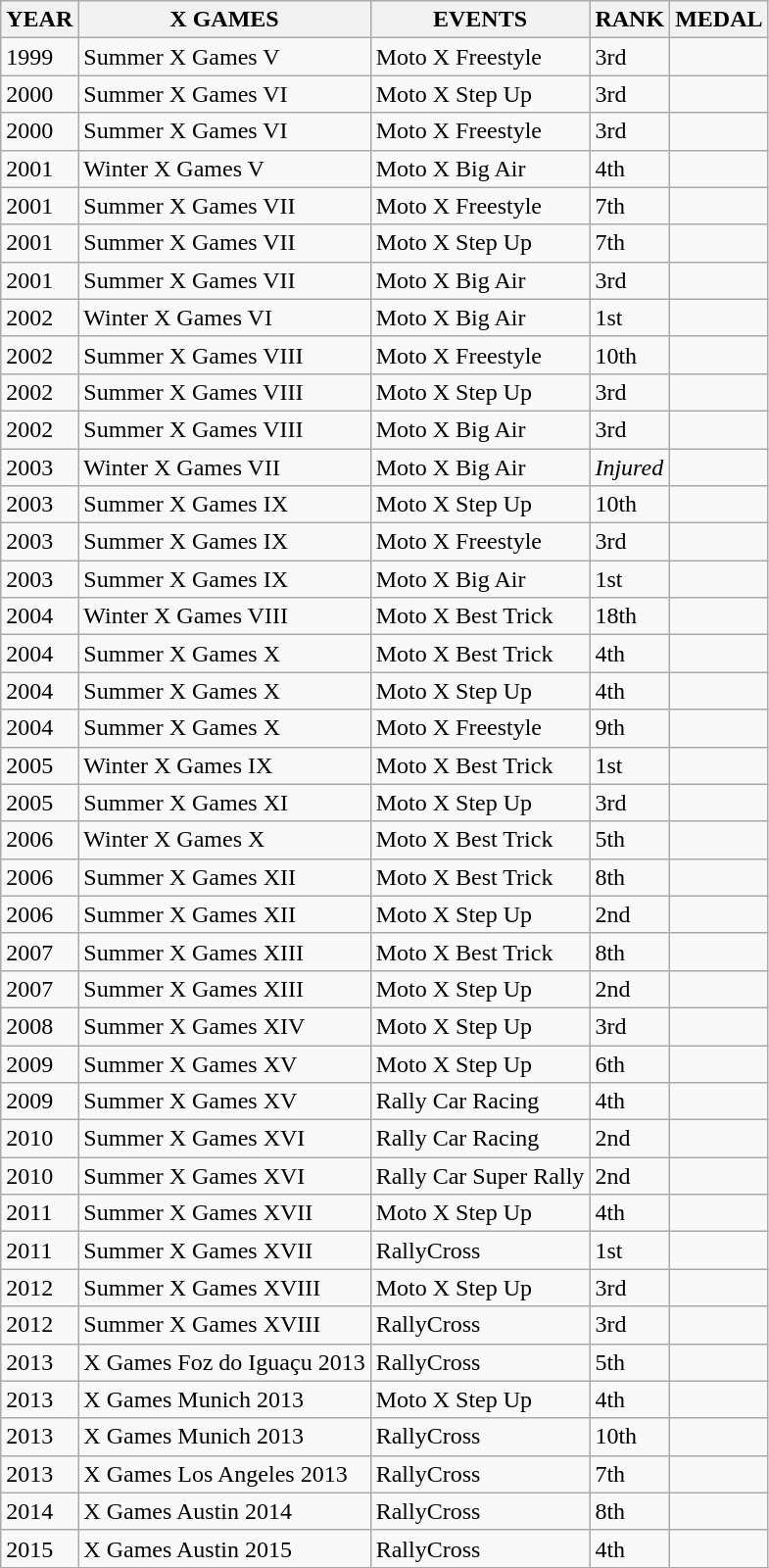<table class="wikitable">
<tr>
<th>YEAR</th>
<th>X GAMES</th>
<th>EVENTS</th>
<th>RANK</th>
<th>MEDAL</th>
</tr>
<tr>
<td>1999</td>
<td>Summer X Games V</td>
<td>Moto X Freestyle</td>
<td>3rd</td>
<td></td>
</tr>
<tr>
<td>2000</td>
<td>Summer X Games VI</td>
<td>Moto X Step Up</td>
<td>3rd</td>
<td></td>
</tr>
<tr>
<td>2000</td>
<td>Summer X Games VI</td>
<td>Moto X Freestyle</td>
<td>3rd</td>
<td></td>
</tr>
<tr>
<td>2001</td>
<td>Winter X Games V</td>
<td>Moto X Big Air</td>
<td>4th</td>
<td></td>
</tr>
<tr>
<td>2001</td>
<td>Summer X Games VII</td>
<td>Moto X Freestyle</td>
<td>7th</td>
<td></td>
</tr>
<tr>
<td>2001</td>
<td>Summer X Games VII</td>
<td>Moto X Step Up</td>
<td>7th</td>
<td></td>
</tr>
<tr>
<td>2001</td>
<td>Summer X Games VII</td>
<td>Moto X Big Air</td>
<td>3rd</td>
<td></td>
</tr>
<tr>
<td>2002</td>
<td>Winter X Games VI</td>
<td>Moto X Big Air</td>
<td>1st</td>
<td></td>
</tr>
<tr>
<td>2002</td>
<td>Summer X Games VIII</td>
<td>Moto X Freestyle</td>
<td>10th</td>
<td></td>
</tr>
<tr>
<td>2002</td>
<td>Summer X Games VIII</td>
<td>Moto X Step Up</td>
<td>3rd</td>
<td></td>
</tr>
<tr>
<td>2002</td>
<td>Summer X Games VIII</td>
<td>Moto X Big Air</td>
<td>3rd</td>
<td></td>
</tr>
<tr>
<td>2003</td>
<td>Winter X Games VII</td>
<td>Moto X Big Air</td>
<td><em>Injured</em></td>
<td></td>
</tr>
<tr>
<td>2003</td>
<td>Summer X Games IX</td>
<td>Moto X Step Up</td>
<td>10th</td>
<td></td>
</tr>
<tr>
<td>2003</td>
<td>Summer X Games IX</td>
<td>Moto X Freestyle</td>
<td>3rd</td>
<td></td>
</tr>
<tr>
<td>2003</td>
<td>Summer X Games IX</td>
<td>Moto X Big Air</td>
<td>1st</td>
<td></td>
</tr>
<tr>
<td>2004</td>
<td>Winter X Games VIII</td>
<td>Moto X Best Trick</td>
<td>18th</td>
<td></td>
</tr>
<tr>
<td>2004</td>
<td>Summer X Games X</td>
<td>Moto X Best Trick</td>
<td>4th</td>
<td></td>
</tr>
<tr>
<td>2004</td>
<td>Summer X Games X</td>
<td>Moto X Step Up</td>
<td>4th</td>
<td></td>
</tr>
<tr>
<td>2004</td>
<td>Summer X Games X</td>
<td>Moto X Freestyle</td>
<td>9th</td>
<td></td>
</tr>
<tr>
<td>2005</td>
<td>Winter X Games IX</td>
<td>Moto X Best Trick</td>
<td>1st</td>
<td></td>
</tr>
<tr>
<td>2005</td>
<td>Summer X Games XI</td>
<td>Moto X Step Up</td>
<td>3rd</td>
<td></td>
</tr>
<tr>
<td>2006</td>
<td>Winter X Games X</td>
<td>Moto X Best Trick</td>
<td>5th</td>
<td></td>
</tr>
<tr>
<td>2006</td>
<td>Summer X Games XII</td>
<td>Moto X Best Trick</td>
<td>8th</td>
<td></td>
</tr>
<tr>
<td>2006</td>
<td>Summer X Games XII</td>
<td>Moto X Step Up</td>
<td>2nd</td>
<td></td>
</tr>
<tr>
<td>2007</td>
<td>Summer X Games XIII</td>
<td>Moto X Best Trick</td>
<td>8th</td>
<td></td>
</tr>
<tr>
<td>2007</td>
<td>Summer X Games XIII</td>
<td>Moto X Step Up</td>
<td>2nd</td>
<td></td>
</tr>
<tr>
<td>2008</td>
<td>Summer X Games XIV</td>
<td>Moto X Step Up</td>
<td>3rd</td>
<td></td>
</tr>
<tr>
<td>2009</td>
<td>Summer X Games XV</td>
<td>Moto X Step Up</td>
<td>6th</td>
<td></td>
</tr>
<tr>
<td>2009</td>
<td>Summer X Games XV</td>
<td>Rally Car Racing</td>
<td>4th</td>
<td></td>
</tr>
<tr>
<td>2010</td>
<td>Summer X Games XVI</td>
<td>Rally Car Racing</td>
<td>2nd</td>
<td></td>
</tr>
<tr>
<td>2010</td>
<td>Summer X Games XVI</td>
<td>Rally Car Super Rally</td>
<td>2nd</td>
<td></td>
</tr>
<tr>
<td>2011</td>
<td>Summer X Games XVII</td>
<td>Moto X Step Up</td>
<td>4th</td>
<td></td>
</tr>
<tr>
<td>2011</td>
<td>Summer X Games XVII</td>
<td>RallyCross</td>
<td>1st</td>
<td></td>
</tr>
<tr>
<td>2012</td>
<td>Summer X Games XVIII</td>
<td>Moto X Step Up</td>
<td>3rd</td>
<td></td>
</tr>
<tr>
<td>2012</td>
<td>Summer X Games XVIII</td>
<td>RallyCross</td>
<td>3rd</td>
<td></td>
</tr>
<tr>
<td>2013</td>
<td>X Games Foz do Iguaçu 2013</td>
<td>RallyCross</td>
<td>5th</td>
<td></td>
</tr>
<tr>
<td>2013</td>
<td>X Games Munich 2013</td>
<td>Moto X Step Up</td>
<td>4th</td>
<td></td>
</tr>
<tr>
<td>2013</td>
<td>X Games Munich 2013</td>
<td>RallyCross</td>
<td>10th</td>
<td></td>
</tr>
<tr>
<td>2013</td>
<td>X Games Los Angeles 2013</td>
<td>RallyCross</td>
<td>7th</td>
<td></td>
</tr>
<tr>
<td>2014</td>
<td>X Games Austin 2014</td>
<td>RallyCross</td>
<td>8th</td>
<td></td>
</tr>
<tr>
<td>2015</td>
<td>X Games Austin 2015</td>
<td>RallyCross</td>
<td>4th</td>
<td></td>
</tr>
</table>
